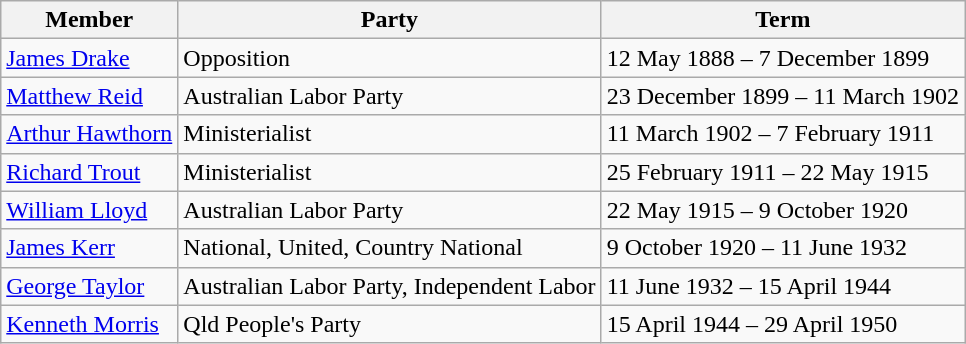<table class="wikitable">
<tr>
<th>Member</th>
<th>Party</th>
<th>Term</th>
</tr>
<tr>
<td><a href='#'>James Drake</a></td>
<td>Opposition</td>
<td>12 May 1888 – 7 December 1899</td>
</tr>
<tr>
<td><a href='#'>Matthew Reid</a></td>
<td>Australian Labor Party</td>
<td>23 December 1899 – 11 March 1902</td>
</tr>
<tr>
<td><a href='#'>Arthur Hawthorn</a></td>
<td>Ministerialist</td>
<td>11 March 1902 – 7 February 1911</td>
</tr>
<tr>
<td><a href='#'>Richard Trout</a></td>
<td>Ministerialist</td>
<td>25 February 1911 – 22 May 1915</td>
</tr>
<tr>
<td><a href='#'>William Lloyd</a></td>
<td>Australian Labor Party</td>
<td>22 May 1915 – 9 October 1920</td>
</tr>
<tr>
<td><a href='#'>James Kerr</a></td>
<td>National, United, Country National</td>
<td>9 October 1920 – 11 June 1932</td>
</tr>
<tr>
<td><a href='#'>George Taylor</a></td>
<td>Australian Labor Party, Independent Labor</td>
<td>11 June 1932 – 15 April 1944</td>
</tr>
<tr>
<td><a href='#'>Kenneth Morris</a></td>
<td>Qld People's Party</td>
<td>15 April 1944 – 29 April 1950</td>
</tr>
</table>
